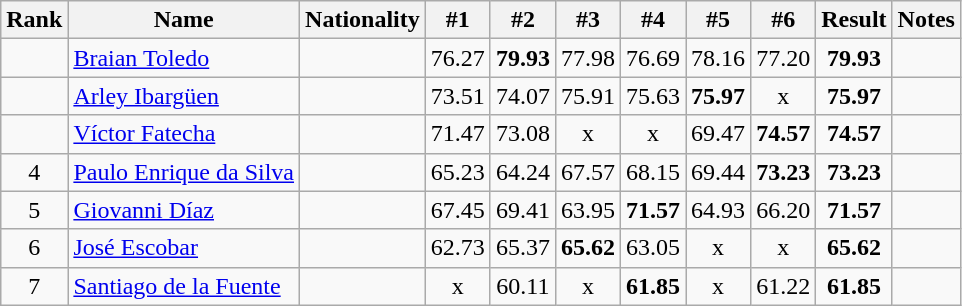<table class="wikitable sortable" style="text-align:center;font-size=95%">
<tr>
<th>Rank</th>
<th>Name</th>
<th>Nationality</th>
<th>#1</th>
<th>#2</th>
<th>#3</th>
<th>#4</th>
<th>#5</th>
<th>#6</th>
<th>Result</th>
<th>Notes</th>
</tr>
<tr>
<td></td>
<td align=left><a href='#'>Braian Toledo</a></td>
<td align=left></td>
<td>76.27</td>
<td><strong>79.93</strong></td>
<td>77.98</td>
<td>76.69</td>
<td>78.16</td>
<td>77.20</td>
<td><strong>79.93</strong></td>
<td></td>
</tr>
<tr>
<td></td>
<td align=left><a href='#'>Arley Ibargüen</a></td>
<td align=left></td>
<td>73.51</td>
<td>74.07</td>
<td>75.91</td>
<td>75.63</td>
<td><strong>75.97</strong></td>
<td>x</td>
<td><strong>75.97</strong></td>
<td></td>
</tr>
<tr>
<td></td>
<td align=left><a href='#'>Víctor Fatecha</a></td>
<td align=left></td>
<td>71.47</td>
<td>73.08</td>
<td>x</td>
<td>x</td>
<td>69.47</td>
<td><strong>74.57</strong></td>
<td><strong>74.57</strong></td>
<td></td>
</tr>
<tr>
<td>4</td>
<td align=left><a href='#'>Paulo Enrique da Silva</a></td>
<td align=left></td>
<td>65.23</td>
<td>64.24</td>
<td>67.57</td>
<td>68.15</td>
<td>69.44</td>
<td><strong>73.23</strong></td>
<td><strong>73.23</strong></td>
<td></td>
</tr>
<tr>
<td>5</td>
<td align=left><a href='#'>Giovanni Díaz</a></td>
<td align=left></td>
<td>67.45</td>
<td>69.41</td>
<td>63.95</td>
<td><strong>71.57</strong></td>
<td>64.93</td>
<td>66.20</td>
<td><strong>71.57</strong></td>
<td></td>
</tr>
<tr>
<td>6</td>
<td align=left><a href='#'>José Escobar</a></td>
<td align=left></td>
<td>62.73</td>
<td>65.37</td>
<td><strong>65.62</strong></td>
<td>63.05</td>
<td>x</td>
<td>x</td>
<td><strong>65.62</strong></td>
<td></td>
</tr>
<tr>
<td>7</td>
<td align=left><a href='#'>Santiago de la Fuente</a></td>
<td align=left></td>
<td>x</td>
<td>60.11</td>
<td>x</td>
<td><strong>61.85</strong></td>
<td>x</td>
<td>61.22</td>
<td><strong>61.85</strong></td>
<td></td>
</tr>
</table>
